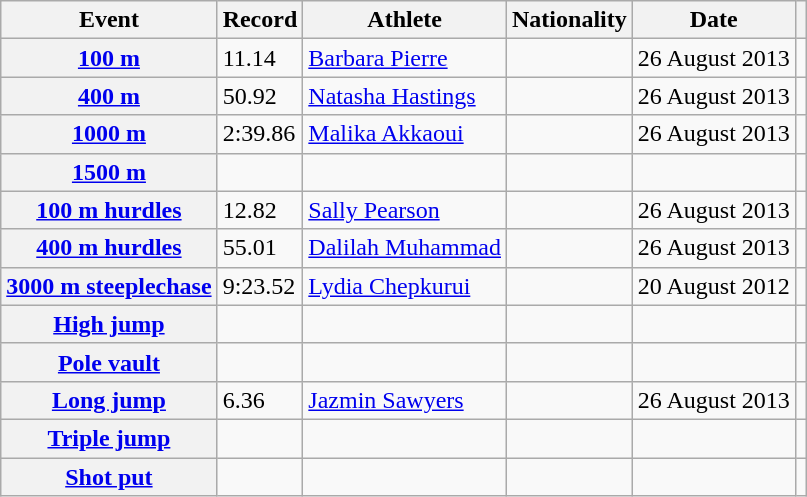<table class="wikitable plainrowheaders sticky-header">
<tr>
<th scope="col">Event</th>
<th scope="col">Record</th>
<th scope="col">Athlete</th>
<th scope="col">Nationality</th>
<th scope="col">Date</th>
<th scope="col"></th>
</tr>
<tr>
<th scope="row"><a href='#'>100 m</a></th>
<td>11.14 </td>
<td><a href='#'>Barbara Pierre</a></td>
<td></td>
<td>26 August 2013</td>
<td></td>
</tr>
<tr>
<th scope="row"><a href='#'>400 m</a></th>
<td>50.92</td>
<td><a href='#'>Natasha Hastings</a></td>
<td></td>
<td>26 August 2013</td>
<td></td>
</tr>
<tr>
<th scope="row"><a href='#'>1000 m</a></th>
<td>2:39.86</td>
<td><a href='#'>Malika Akkaoui</a></td>
<td></td>
<td>26 August 2013</td>
<td></td>
</tr>
<tr>
<th scope="row"><a href='#'>1500 m</a></th>
<td></td>
<td></td>
<td></td>
<td></td>
<td></td>
</tr>
<tr>
<th scope="row"><a href='#'>100 m hurdles</a></th>
<td>12.82 </td>
<td><a href='#'>Sally Pearson</a></td>
<td></td>
<td>26 August 2013</td>
<td></td>
</tr>
<tr>
<th scope="row"><a href='#'>400 m hurdles</a></th>
<td>55.01</td>
<td><a href='#'>Dalilah Muhammad</a></td>
<td></td>
<td>26 August 2013</td>
<td></td>
</tr>
<tr>
<th scope="row"><a href='#'>3000 m steeplechase</a></th>
<td>9:23.52</td>
<td><a href='#'>Lydia Chepkurui</a></td>
<td></td>
<td>20 August 2012</td>
<td></td>
</tr>
<tr>
<th scope="row"><a href='#'>High jump</a></th>
<td></td>
<td></td>
<td></td>
<td></td>
<td></td>
</tr>
<tr>
<th scope="row"><a href='#'>Pole vault</a></th>
<td></td>
<td></td>
<td></td>
<td></td>
<td></td>
</tr>
<tr>
<th scope="row"><a href='#'>Long jump</a></th>
<td>6.36 </td>
<td><a href='#'>Jazmin Sawyers</a></td>
<td></td>
<td>26 August 2013</td>
<td></td>
</tr>
<tr>
<th scope="row"><a href='#'>Triple jump</a></th>
<td></td>
<td></td>
<td></td>
<td></td>
<td></td>
</tr>
<tr>
<th scope="row"><a href='#'>Shot put</a></th>
<td></td>
<td></td>
<td></td>
<td></td>
<td></td>
</tr>
</table>
